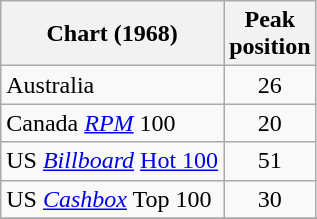<table class="wikitable sortable">
<tr>
<th>Chart (1968)</th>
<th>Peak<br>position</th>
</tr>
<tr>
<td>Australia</td>
<td style="text-align:center;">26</td>
</tr>
<tr>
<td>Canada <a href='#'><em>RPM</em></a> 100</td>
<td style="text-align:center;">20</td>
</tr>
<tr>
<td>US <em><a href='#'>Billboard</a></em> <a href='#'>Hot 100</a></td>
<td style="text-align:center;">51</td>
</tr>
<tr>
<td>US <em><a href='#'>Cashbox</a></em> Top 100</td>
<td style="text-align:center;">30</td>
</tr>
<tr>
</tr>
</table>
